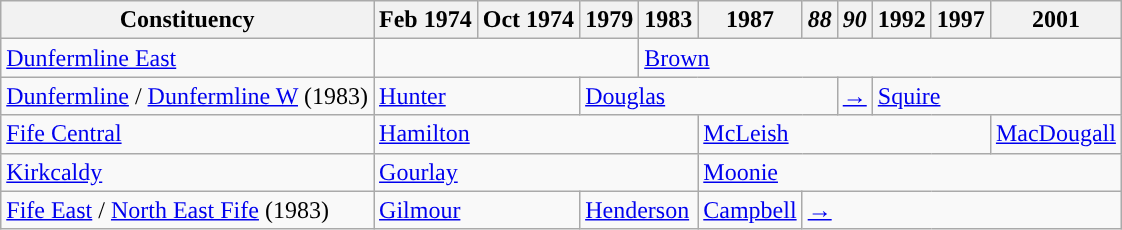<table class="wikitable">
<tr>
<th>Constituency</th>
<th>Feb 1974</th>
<th>Oct 1974</th>
<th>1979</th>
<th>1983</th>
<th>1987</th>
<th><em>88</em></th>
<th><em>90</em></th>
<th>1992</th>
<th>1997</th>
<th>2001</th>
</tr>
<tr>
<td><a href='#'>Dunfermline East</a></td>
<td colspan="3"></td>
<td colspan="7"><a href='#'>Brown</a></td>
</tr>
<tr>
<td><a href='#'>Dunfermline</a> / <a href='#'>Dunfermline W</a> (1983)</td>
<td colspan="2"><a href='#'>Hunter</a></td>
<td colspan="4"><a href='#'>Douglas</a></td>
<td><a href='#'>→</a></td>
<td colspan="3"><a href='#'>Squire</a></td>
</tr>
<tr>
<td><a href='#'>Fife Central</a></td>
<td colspan="4"><a href='#'>Hamilton</a></td>
<td colspan="5"><a href='#'>McLeish</a></td>
<td><a href='#'>MacDougall</a></td>
</tr>
<tr>
<td><a href='#'>Kirkcaldy</a></td>
<td colspan="4"><a href='#'>Gourlay</a></td>
<td colspan="6"><a href='#'>Moonie</a></td>
</tr>
<tr>
<td><a href='#'>Fife East</a> / <a href='#'>North East Fife</a> (1983)</td>
<td colspan="2"><a href='#'>Gilmour</a></td>
<td colspan="2"><a href='#'>Henderson</a></td>
<td><a href='#'>Campbell</a></td>
<td colspan="5"><a href='#'>→</a></td>
</tr>
</table>
